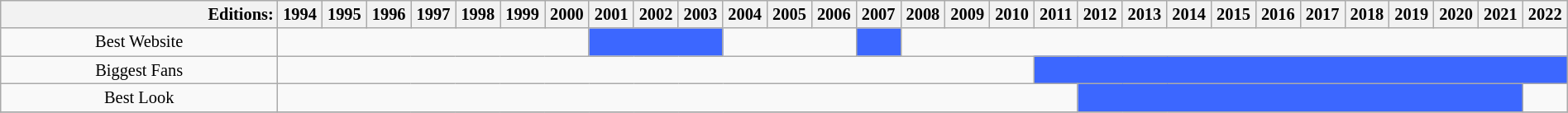<table class="wikitable" width="100%" cellspacing="0" cellpadding="1" style="font-size:85%; text-align:center; margin:0">
<tr style="vertical-align:top; text-align:left">
<th style="text-align:right">Editions:</th>
<th width="1%" style="border-left:1px solid #C7C7C7">1994</th>
<th width="1%" style="border-left:1px solid #C7C7C7">1995</th>
<th width="1%" style="border-left:1px solid #C7C7C7">1996</th>
<th width="1%" style="border-left:1px solid #C7C7C7">1997</th>
<th width="1%" style="border-left:1px solid #C7C7C7">1998</th>
<th width="1%" style="border-left:1px solid #C7C7C7">1999</th>
<th width="1%" style="border-left:1px solid #C7C7C7">2000</th>
<th width="1%" style="border-left:1px solid #C7C7C7">2001</th>
<th width="1%" style="border-left:1px solid #C7C7C7">2002</th>
<th width="1%" style="border-left:1px solid #C7C7C7">2003</th>
<th width="1%" style="border-left:1px solid #C7C7C7">2004</th>
<th width="1%" style="border-left:1px solid #C7C7C7">2005</th>
<th width="1%" style="border-left:1px solid #C7C7C7">2006</th>
<th width="1%" style="border-left:1px solid #C7C7C7">2007</th>
<th width="1%" style="border-left:1px solid #C7C7C7">2008</th>
<th width="1%" style="border-left:1px solid #C7C7C7">2009</th>
<th width="1%" style="border-left:1px solid #C7C7C7">2010</th>
<th width="1%" style="border-left:1px solid #C7C7C7">2011</th>
<th width="1%" style="border-left:1px solid #C7C7C7">2012</th>
<th width="1%" style="border-left:1px solid #C7C7C7">2013</th>
<th width="1%" style="border-left:1px solid #C7C7C7">2014</th>
<th width="1%" style="border-left:1px solid #C7C7C7">2015</th>
<th width="1%" style="border-left:1px solid #C7C7C7">2016</th>
<th width="1%" style="border-left:1px solid #C7C7C7">2017</th>
<th width="1%" style="border-left:1px solid #C7C7C7">2018</th>
<th width="1%" style="border-left:1px solid #C7C7C7">2019</th>
<th width="1%" style="border-left:1px solid #C7C7C7">2020</th>
<th width="1%" style="border-left:1px solid #C7C7C7">2021</th>
<th width="1%" style="border-left:1px solid #C7C7C7">2022</th>
</tr>
<tr>
<td width="15%">Best Website</td>
<td colspan="7"></td>
<td style="background:#3C67FF" colspan="3"></td>
<td colspan="3"></td>
<td style="background:#3C67FF"></td>
<td colspan="15"></td>
</tr>
<tr>
<td width="15%">Biggest Fans</td>
<td colspan="17"></td>
<td colspan="12" style="background:#3C67FF"></td>
</tr>
<tr>
<td width="15%">Best Look</td>
<td colspan="18"></td>
<td colspan="10" style="background:#3C67FF"></td>
<td></td>
</tr>
<tr>
</tr>
</table>
